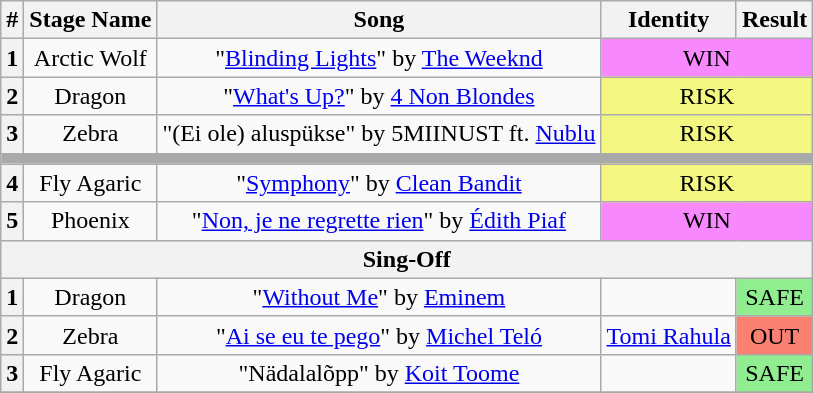<table class="wikitable plainrowheaders" style="text-align: center;">
<tr>
<th>#</th>
<th>Stage Name</th>
<th>Song</th>
<th>Identity</th>
<th>Result</th>
</tr>
<tr>
<th>1</th>
<td>Arctic Wolf</td>
<td>"<a href='#'>Blinding Lights</a>" by <a href='#'>The Weeknd</a></td>
<td colspan="2" bgcolor="#F888FD">WIN</td>
</tr>
<tr>
<th>2</th>
<td>Dragon</td>
<td>"<a href='#'>What's Up?</a>" by <a href='#'>4 Non Blondes</a></td>
<td colspan="2" bgcolor="#F3F781">RISK</td>
</tr>
<tr>
<th>3</th>
<td>Zebra</td>
<td>"(Ei ole) aluspükse" by 5MIINUST ft. <a href='#'>Nublu</a></td>
<td colspan="2" bgcolor="#F3F781">RISK</td>
</tr>
<tr>
<td colspan="5" style="background:darkgray"></td>
</tr>
<tr>
<th>4</th>
<td>Fly Agaric</td>
<td>"<a href='#'>Symphony</a>" by <a href='#'>Clean Bandit</a></td>
<td colspan="2" bgcolor="#F3F781">RISK</td>
</tr>
<tr>
<th>5</th>
<td>Phoenix</td>
<td>"<a href='#'>Non, je ne regrette rien</a>" by <a href='#'>Édith Piaf</a></td>
<td colspan="2" bgcolor="#F888FD">WIN</td>
</tr>
<tr>
<th colspan="5">Sing-Off</th>
</tr>
<tr>
<th>1</th>
<td>Dragon</td>
<td>"<a href='#'>Without Me</a>" by <a href='#'>Eminem</a></td>
<td></td>
<td bgcolor="lightgreen">SAFE</td>
</tr>
<tr>
<th>2</th>
<td>Zebra</td>
<td>"<a href='#'>Ai se eu te pego</a>" by <a href='#'>Michel Teló</a></td>
<td><a href='#'>Tomi Rahula</a></td>
<td bgcolor="salmon">OUT</td>
</tr>
<tr>
<th>3</th>
<td>Fly Agaric</td>
<td>"Nädalalõpp" by <a href='#'>Koit Toome</a></td>
<td></td>
<td bgcolor="lightgreen">SAFE</td>
</tr>
<tr>
</tr>
</table>
